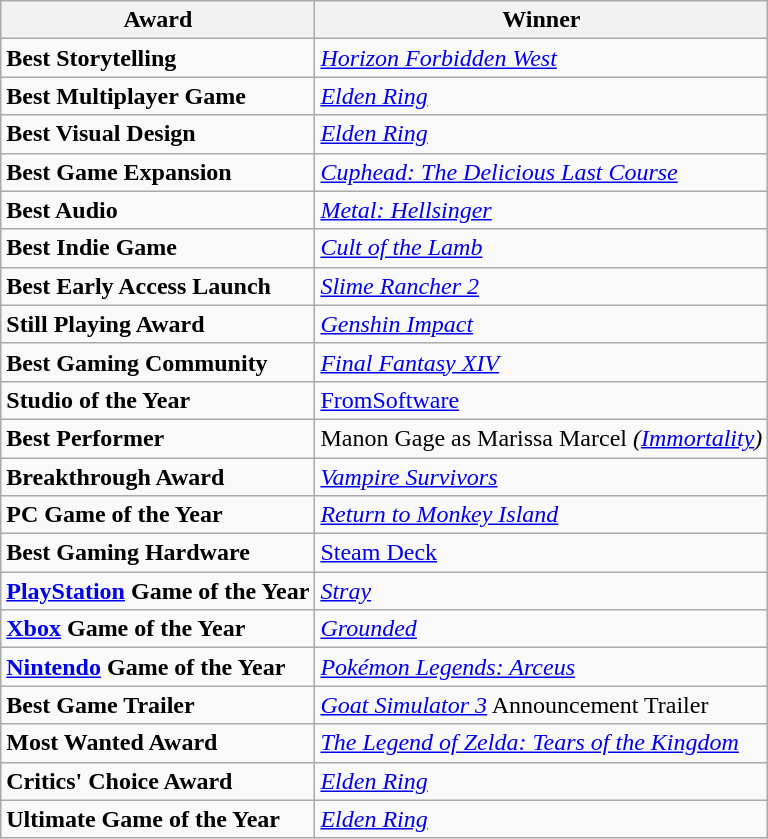<table class="wikitable">
<tr>
<th><strong>Award</strong></th>
<th><strong>Winner</strong></th>
</tr>
<tr>
<td><strong>Best Storytelling</strong></td>
<td><em><a href='#'>Horizon Forbidden West</a></em></td>
</tr>
<tr>
<td><strong>Best Multiplayer Game</strong></td>
<td><em><a href='#'>Elden Ring</a></em></td>
</tr>
<tr>
<td><strong>Best Visual Design</strong></td>
<td><em><a href='#'>Elden Ring</a></em></td>
</tr>
<tr>
<td><strong>Best Game Expansion</strong></td>
<td><em><a href='#'>Cuphead: The Delicious Last Course</a></em></td>
</tr>
<tr>
<td><strong>Best Audio</strong></td>
<td><em><a href='#'>Metal: Hellsinger</a></em></td>
</tr>
<tr>
<td><strong>Best Indie Game</strong></td>
<td><em><a href='#'>Cult of the Lamb</a></em></td>
</tr>
<tr>
<td><strong>Best Early Access Launch</strong></td>
<td><em><a href='#'>Slime Rancher 2</a></em></td>
</tr>
<tr>
<td><strong>Still Playing Award</strong></td>
<td><em><a href='#'>Genshin Impact</a></em></td>
</tr>
<tr>
<td><strong>Best Gaming Community</strong></td>
<td><em><a href='#'>Final Fantasy XIV</a></em></td>
</tr>
<tr>
<td><strong>Studio of the Year</strong></td>
<td><a href='#'>FromSoftware</a></td>
</tr>
<tr>
<td><strong>Best Performer</strong></td>
<td>Manon Gage as Marissa Marcel <em>(<a href='#'>Immortality</a>)</em></td>
</tr>
<tr>
<td><strong>Breakthrough Award</strong></td>
<td><em><a href='#'>Vampire Survivors</a></em></td>
</tr>
<tr>
<td><strong>PC Game of the Year</strong></td>
<td><em><a href='#'>Return to Monkey Island</a></em></td>
</tr>
<tr>
<td><strong>Best Gaming Hardware</strong></td>
<td><a href='#'>Steam Deck</a></td>
</tr>
<tr>
<td><strong><a href='#'>PlayStation</a> Game of the Year</strong></td>
<td><em><a href='#'>Stray</a></em></td>
</tr>
<tr>
<td><strong><a href='#'>Xbox</a> Game of the Year</strong></td>
<td><em><a href='#'>Grounded</a></em></td>
</tr>
<tr>
<td><strong><a href='#'>Nintendo</a> Game of the Year</strong></td>
<td><em><a href='#'>Pokémon Legends: Arceus</a></em></td>
</tr>
<tr>
<td><strong>Best Game Trailer</strong></td>
<td><em><a href='#'>Goat Simulator 3</a></em> Announcement Trailer</td>
</tr>
<tr>
<td><strong>Most Wanted Award</strong></td>
<td><em><a href='#'>The Legend of Zelda: Tears of the Kingdom</a></em></td>
</tr>
<tr>
<td><strong>Critics' Choice Award</strong></td>
<td><em><a href='#'>Elden Ring</a></em></td>
</tr>
<tr>
<td><strong>Ultimate Game of the Year</strong></td>
<td><em><a href='#'>Elden Ring</a></em></td>
</tr>
</table>
